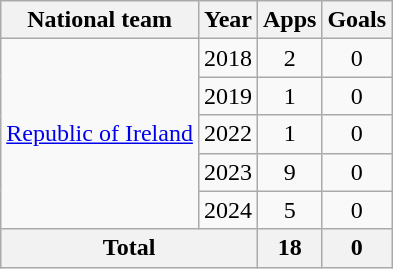<table class="wikitable" style="text-align:center">
<tr>
<th>National team</th>
<th>Year</th>
<th>Apps</th>
<th>Goals</th>
</tr>
<tr>
<td rowspan="5"><a href='#'>Republic of Ireland</a></td>
<td>2018</td>
<td>2</td>
<td>0</td>
</tr>
<tr>
<td>2019</td>
<td>1</td>
<td>0</td>
</tr>
<tr>
<td>2022</td>
<td>1</td>
<td>0</td>
</tr>
<tr>
<td>2023</td>
<td>9</td>
<td>0</td>
</tr>
<tr>
<td>2024</td>
<td>5</td>
<td>0</td>
</tr>
<tr>
<th colspan="2">Total</th>
<th>18</th>
<th>0</th>
</tr>
</table>
